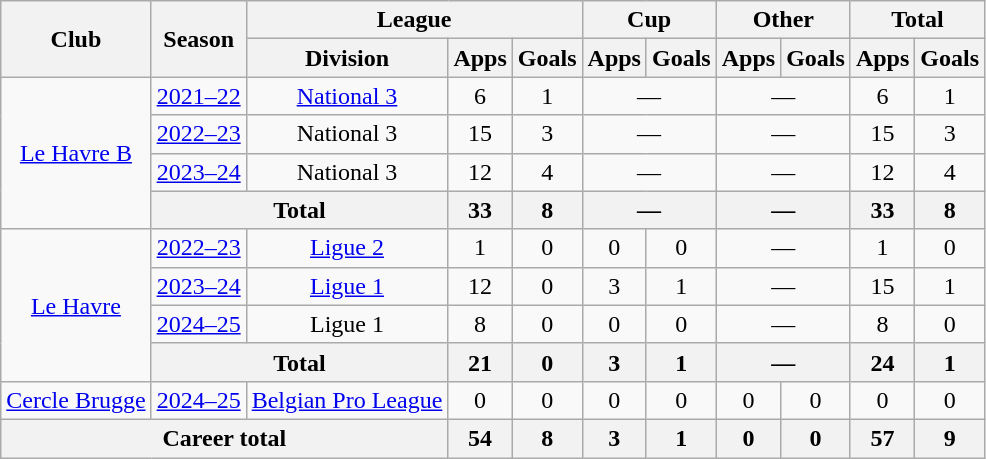<table class="wikitable" style="text-align: center">
<tr>
<th rowspan="2">Club</th>
<th rowspan="2">Season</th>
<th colspan="3">League</th>
<th colspan="2">Cup</th>
<th colspan="2">Other</th>
<th colspan="2">Total</th>
</tr>
<tr>
<th>Division</th>
<th>Apps</th>
<th>Goals</th>
<th>Apps</th>
<th>Goals</th>
<th>Apps</th>
<th>Goals</th>
<th>Apps</th>
<th>Goals</th>
</tr>
<tr>
<td rowspan="4"><a href='#'>Le Havre B</a></td>
<td><a href='#'>2021–22</a></td>
<td><a href='#'>National 3</a></td>
<td>6</td>
<td>1</td>
<td colspan="2">—</td>
<td colspan="2">—</td>
<td>6</td>
<td>1</td>
</tr>
<tr>
<td><a href='#'>2022–23</a></td>
<td>National 3</td>
<td>15</td>
<td>3</td>
<td colspan="2">—</td>
<td colspan="2">—</td>
<td>15</td>
<td>3</td>
</tr>
<tr>
<td><a href='#'>2023–24</a></td>
<td>National 3</td>
<td>12</td>
<td>4</td>
<td colspan="2">—</td>
<td colspan="2">—</td>
<td>12</td>
<td>4</td>
</tr>
<tr>
<th colspan="2">Total</th>
<th>33</th>
<th>8</th>
<th colspan="2">—</th>
<th colspan="2">—</th>
<th>33</th>
<th>8</th>
</tr>
<tr>
<td rowspan="4"><a href='#'>Le Havre</a></td>
<td><a href='#'>2022–23</a></td>
<td><a href='#'>Ligue 2</a></td>
<td>1</td>
<td>0</td>
<td>0</td>
<td>0</td>
<td colspan="2">—</td>
<td>1</td>
<td>0</td>
</tr>
<tr>
<td><a href='#'>2023–24</a></td>
<td><a href='#'>Ligue 1</a></td>
<td>12</td>
<td>0</td>
<td>3</td>
<td>1</td>
<td colspan="2">—</td>
<td>15</td>
<td>1</td>
</tr>
<tr>
<td><a href='#'>2024–25</a></td>
<td>Ligue 1</td>
<td>8</td>
<td>0</td>
<td>0</td>
<td>0</td>
<td colspan="2">—</td>
<td>8</td>
<td>0</td>
</tr>
<tr>
<th colspan="2">Total</th>
<th>21</th>
<th>0</th>
<th>3</th>
<th>1</th>
<th colspan="2">—</th>
<th>24</th>
<th>1</th>
</tr>
<tr>
<td><a href='#'>Cercle Brugge</a></td>
<td><a href='#'>2024–25</a></td>
<td><a href='#'>Belgian Pro League</a></td>
<td>0</td>
<td>0</td>
<td>0</td>
<td>0</td>
<td>0</td>
<td>0</td>
<td>0</td>
<td>0</td>
</tr>
<tr>
<th colspan="3">Career total</th>
<th>54</th>
<th>8</th>
<th>3</th>
<th>1</th>
<th>0</th>
<th>0</th>
<th>57</th>
<th>9</th>
</tr>
</table>
